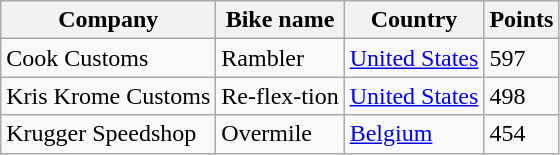<table class="wikitable" border="1">
<tr>
<th>Company</th>
<th>Bike name</th>
<th>Country</th>
<th>Points</th>
</tr>
<tr>
<td>Cook Customs</td>
<td>Rambler</td>
<td><a href='#'>United States</a></td>
<td>597</td>
</tr>
<tr>
<td>Kris Krome Customs</td>
<td>Re-flex-tion</td>
<td><a href='#'>United States</a></td>
<td>498</td>
</tr>
<tr>
<td>Krugger Speedshop</td>
<td>Overmile</td>
<td><a href='#'>Belgium</a></td>
<td>454</td>
</tr>
</table>
